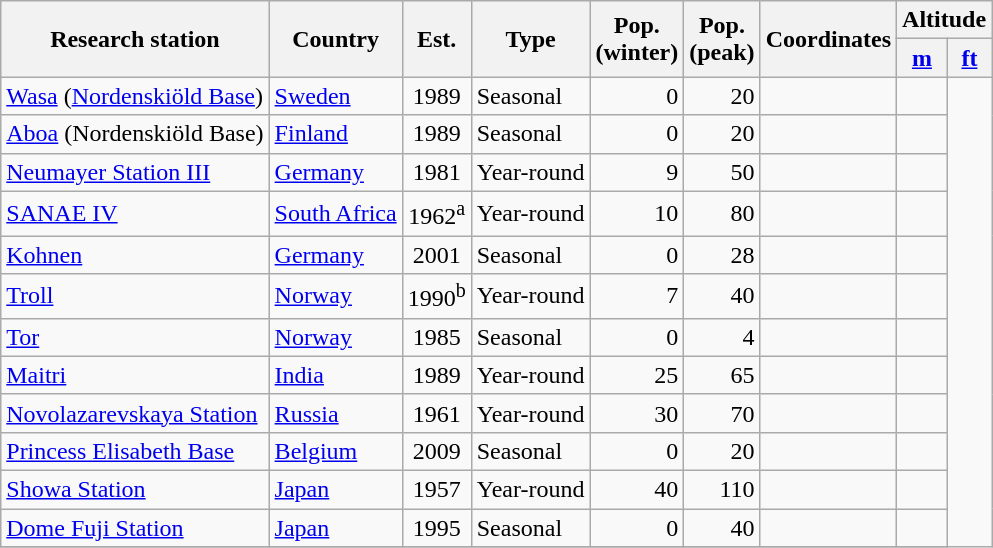<table class="wikitable sortable">
<tr>
<th rowspan=2>Research station</th>
<th rowspan=2>Country</th>
<th rowspan=2>Est.</th>
<th rowspan=2>Type</th>
<th rowspan=2>Pop.<br>(winter)</th>
<th rowspan=2>Pop.<br>(peak)</th>
<th rowspan=2>Coordinates</th>
<th colspan=2>Altitude</th>
</tr>
<tr>
<th><a href='#'>m</a></th>
<th><a href='#'>ft</a></th>
</tr>
<tr>
<td><a href='#'>Wasa</a> (<a href='#'>Nordenskiöld Base</a>)</td>
<td><a href='#'>Sweden</a></td>
<td align="center">1989</td>
<td>Seasonal</td>
<td align="right">0</td>
<td align="right">20</td>
<td></td>
<td></td>
</tr>
<tr>
<td><a href='#'>Aboa</a> (Nordenskiöld Base)</td>
<td><a href='#'>Finland</a></td>
<td align="center">1989</td>
<td>Seasonal</td>
<td align="right">0</td>
<td align="right">20</td>
<td></td>
<td></td>
</tr>
<tr>
<td><a href='#'>Neumayer Station III</a></td>
<td><a href='#'>Germany</a></td>
<td align="center">1981</td>
<td>Year-round</td>
<td align="right">9</td>
<td align="right">50</td>
<td></td>
<td></td>
</tr>
<tr>
<td><a href='#'>SANAE IV</a></td>
<td><a href='#'>South Africa</a></td>
<td align="center">1962<sup>a</sup></td>
<td>Year-round</td>
<td align="right">10</td>
<td align="right">80</td>
<td></td>
<td></td>
</tr>
<tr>
<td><a href='#'>Kohnen</a></td>
<td><a href='#'>Germany</a></td>
<td align="center">2001</td>
<td>Seasonal</td>
<td align="right">0</td>
<td align="right">28</td>
<td></td>
<td></td>
</tr>
<tr>
<td><a href='#'>Troll</a></td>
<td><a href='#'>Norway</a></td>
<td align="center">1990<sup>b</sup></td>
<td>Year-round</td>
<td align="right">7</td>
<td align="right">40</td>
<td></td>
<td></td>
</tr>
<tr>
<td><a href='#'>Tor</a></td>
<td><a href='#'>Norway</a></td>
<td align="center">1985</td>
<td>Seasonal</td>
<td align="right">0</td>
<td align="right">4</td>
<td></td>
<td></td>
</tr>
<tr>
<td><a href='#'>Maitri</a></td>
<td><a href='#'>India</a></td>
<td align="center">1989</td>
<td>Year-round</td>
<td align="right">25</td>
<td align="right">65</td>
<td></td>
<td></td>
</tr>
<tr>
<td><a href='#'>Novolazarevskaya Station</a></td>
<td><a href='#'>Russia</a></td>
<td align="center">1961</td>
<td>Year-round</td>
<td align="right">30</td>
<td align="right">70</td>
<td></td>
<td></td>
</tr>
<tr>
<td><a href='#'>Princess Elisabeth Base</a></td>
<td><a href='#'>Belgium</a></td>
<td align="center">2009</td>
<td>Seasonal</td>
<td align="right">0</td>
<td align="right">20</td>
<td></td>
<td></td>
</tr>
<tr>
<td><a href='#'>Showa Station</a></td>
<td><a href='#'>Japan</a></td>
<td align="center">1957</td>
<td>Year-round</td>
<td align="right">40</td>
<td align="right">110</td>
<td></td>
<td></td>
</tr>
<tr>
<td><a href='#'>Dome Fuji Station</a></td>
<td><a href='#'>Japan</a></td>
<td align="center">1995</td>
<td>Seasonal</td>
<td align="right">0</td>
<td align="right">40</td>
<td></td>
<td></td>
</tr>
<tr>
</tr>
</table>
